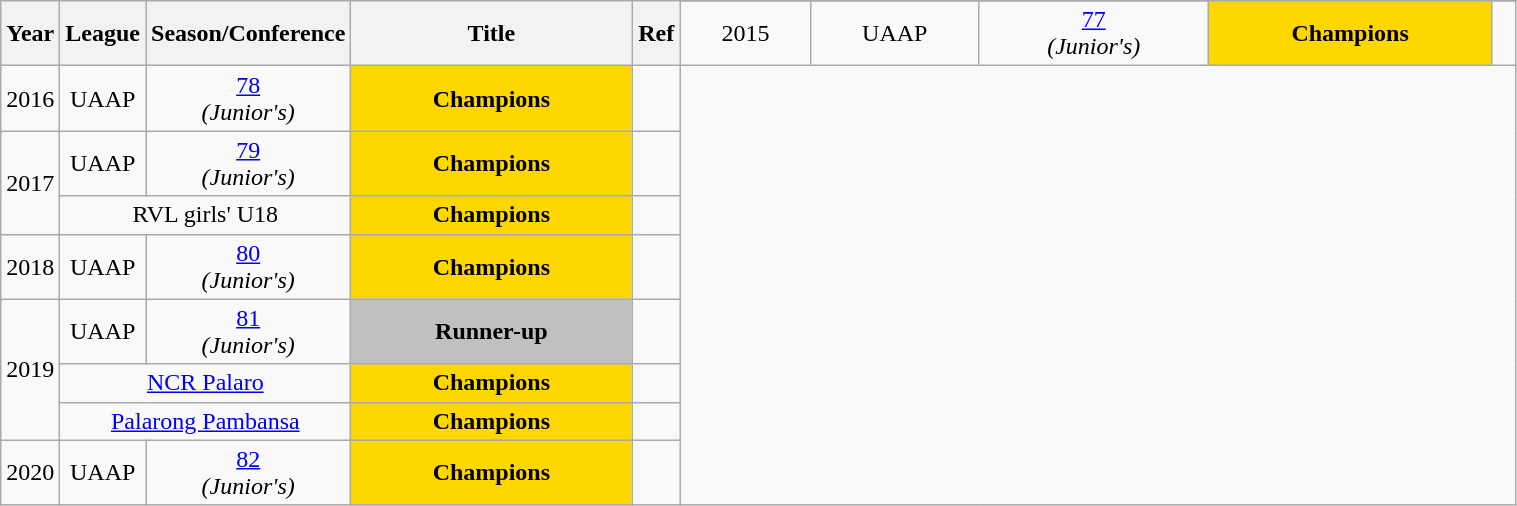<table class="wikitable sortable" style="text-align:center" width="80%">
<tr>
<th style="width:5px;" rowspan="2">Year</th>
<th style="width:25px;" rowspan="2">League</th>
<th style="width:100px;" rowspan="2">Season/Conference</th>
<th style="width:180px;" rowspan="2">Title</th>
<th style="width:25px;" rowspan="2">Ref</th>
</tr>
<tr>
<td rowspan=1>2015</td>
<td>UAAP</td>
<td><a href='#'>77</a> <br><em>(Junior's)</em></td>
<td style="background:gold"><strong>Champions</strong></td>
<td></td>
</tr>
<tr>
<td rowspan=1>2016</td>
<td>UAAP</td>
<td><a href='#'>78</a> <br><em>(Junior's)</em></td>
<td style="background:gold"><strong>Champions</strong></td>
<td></td>
</tr>
<tr>
<td rowspan=2>2017</td>
<td>UAAP</td>
<td><a href='#'>79</a><br><em>(Junior's)</em></td>
<td style="background:gold"><strong>Champions</strong></td>
<td></td>
</tr>
<tr>
<td colspan=2>RVL girls' U18</td>
<td style="background:gold"><strong>Champions</strong></td>
<td></td>
</tr>
<tr>
<td>2018</td>
<td>UAAP</td>
<td><a href='#'>80</a><br><em>(Junior's)</em></td>
<td style="background:gold"><strong>Champions</strong></td>
<td></td>
</tr>
<tr>
<td rowspan=3>2019</td>
<td>UAAP</td>
<td><a href='#'>81</a> <br><em>(Junior's)</em></td>
<td style="background:silver"><strong>Runner-up</strong></td>
<td></td>
</tr>
<tr>
<td colspan=2><a href='#'>NCR Palaro</a></td>
<td style="background:gold"><strong>Champions</strong></td>
<td></td>
</tr>
<tr>
<td colspan=2><a href='#'>Palarong Pambansa</a></td>
<td style="background:gold"><strong>Champions</strong></td>
<td></td>
</tr>
<tr>
<td>2020</td>
<td>UAAP</td>
<td><a href='#'>82</a><br><em>(Junior's)</em></td>
<td style="background:gold"><strong>Champions</strong></td>
<td></td>
</tr>
</table>
